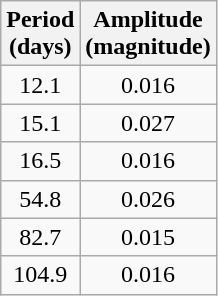<table class="wikitable" style="float: left; text-align: center; margin: 0.5em;">
<tr>
<th>Period<br>(days)</th>
<th>Amplitude<br>(magnitude)</th>
</tr>
<tr>
<td>12.1</td>
<td>0.016</td>
</tr>
<tr>
<td>15.1</td>
<td>0.027</td>
</tr>
<tr>
<td>16.5</td>
<td>0.016</td>
</tr>
<tr>
<td>54.8</td>
<td>0.026</td>
</tr>
<tr>
<td>82.7</td>
<td>0.015</td>
</tr>
<tr>
<td>104.9</td>
<td>0.016</td>
</tr>
</table>
